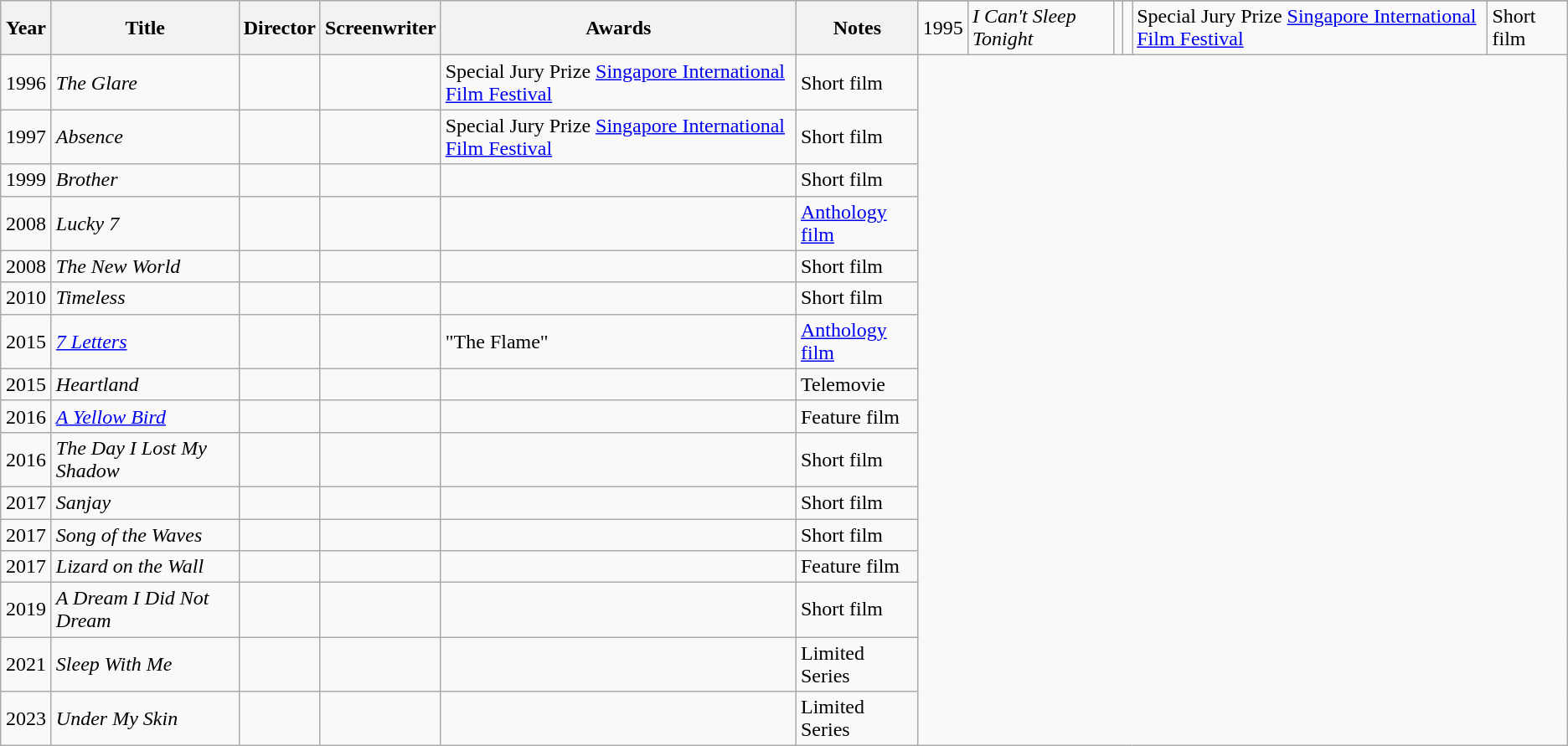<table class="wikitable sortable">
<tr>
<th rowspan=2 width="33">Year</th>
<th rowspan=2>Title</th>
<th rowspan=2>Director</th>
<th rowspan=2>Screenwriter</th>
<th rowspan=2>Awards</th>
<th rowspan=2>Notes</th>
</tr>
<tr>
<td align="center">1995</td>
<td align="left"><em>I Can't Sleep Tonight</em></td>
<td></td>
<td></td>
<td>Special Jury Prize <a href='#'>Singapore International Film Festival</a></td>
<td>Short film</td>
</tr>
<tr>
<td align="center">1996</td>
<td align="left"><em>The Glare</em></td>
<td></td>
<td></td>
<td>Special Jury Prize <a href='#'>Singapore International Film Festival</a></td>
<td>Short film</td>
</tr>
<tr>
<td align="center">1997</td>
<td align="left"><em>Absence</em></td>
<td></td>
<td></td>
<td>Special Jury Prize <a href='#'>Singapore International Film Festival</a></td>
<td>Short film</td>
</tr>
<tr>
<td align="center">1999</td>
<td align="left"><em>Brother</em></td>
<td></td>
<td></td>
<td></td>
<td>Short film</td>
</tr>
<tr>
<td align="center">2008</td>
<td align="left"><em>Lucky 7</em></td>
<td></td>
<td></td>
<td></td>
<td><a href='#'>Anthology film</a></td>
</tr>
<tr>
<td align="center">2008</td>
<td align="left"><em>The New World</em></td>
<td></td>
<td></td>
<td></td>
<td>Short film</td>
</tr>
<tr>
<td align="center">2010</td>
<td align="left"><em>Timeless</em></td>
<td></td>
<td></td>
<td></td>
<td>Short film</td>
</tr>
<tr>
<td align="center">2015</td>
<td align="left"><em><a href='#'>7 Letters</a></em></td>
<td></td>
<td></td>
<td>"The Flame"</td>
<td><a href='#'>Anthology film</a></td>
</tr>
<tr>
<td align="center">2015</td>
<td align="left"><em>Heartland </em></td>
<td></td>
<td></td>
<td></td>
<td>Telemovie</td>
</tr>
<tr>
<td align="center">2016</td>
<td align="left"><em><a href='#'>A Yellow Bird</a></em></td>
<td></td>
<td></td>
<td></td>
<td>Feature film</td>
</tr>
<tr>
<td align="center">2016</td>
<td align="left"><em>The Day I Lost My Shadow</em></td>
<td></td>
<td></td>
<td></td>
<td>Short film</td>
</tr>
<tr>
<td align="center">2017</td>
<td align="left"><em>Sanjay</em></td>
<td></td>
<td></td>
<td></td>
<td>Short film</td>
</tr>
<tr>
<td align="center">2017</td>
<td align="left"><em>Song of the Waves</em></td>
<td></td>
<td></td>
<td></td>
<td>Short film</td>
</tr>
<tr>
<td align="center">2017</td>
<td align="left"><em>Lizard on the Wall</em></td>
<td></td>
<td></td>
<td></td>
<td>Feature film</td>
</tr>
<tr>
<td align="center">2019</td>
<td align="left"><em>A Dream I Did Not Dream</em></td>
<td></td>
<td></td>
<td></td>
<td>Short film</td>
</tr>
<tr>
<td align="center">2021</td>
<td align="left"><em>Sleep With Me</em></td>
<td></td>
<td></td>
<td></td>
<td>Limited Series</td>
</tr>
<tr>
<td align="center">2023</td>
<td align="left"><em>Under My Skin</em></td>
<td></td>
<td></td>
<td></td>
<td>Limited Series</td>
</tr>
</table>
